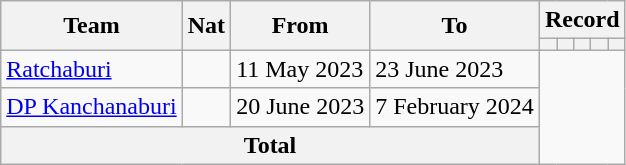<table class="wikitable" style="text-align: center">
<tr>
<th rowspan="2">Team</th>
<th rowspan="2">Nat</th>
<th rowspan="2">From</th>
<th rowspan="2">To</th>
<th colspan="7">Record</th>
</tr>
<tr>
<th></th>
<th></th>
<th></th>
<th></th>
<th></th>
</tr>
<tr>
<td align=left><a href='#'>Ratchaburi</a></td>
<td></td>
<td align=left>11 May 2023</td>
<td align=left>23 June 2023<br></td>
</tr>
<tr>
<td align=left><a href='#'>DP Kanchanaburi</a></td>
<td></td>
<td align=left>20 June 2023</td>
<td align=left>7 February 2024<br></td>
</tr>
<tr>
<th colspan=4>Total<br></th>
</tr>
</table>
